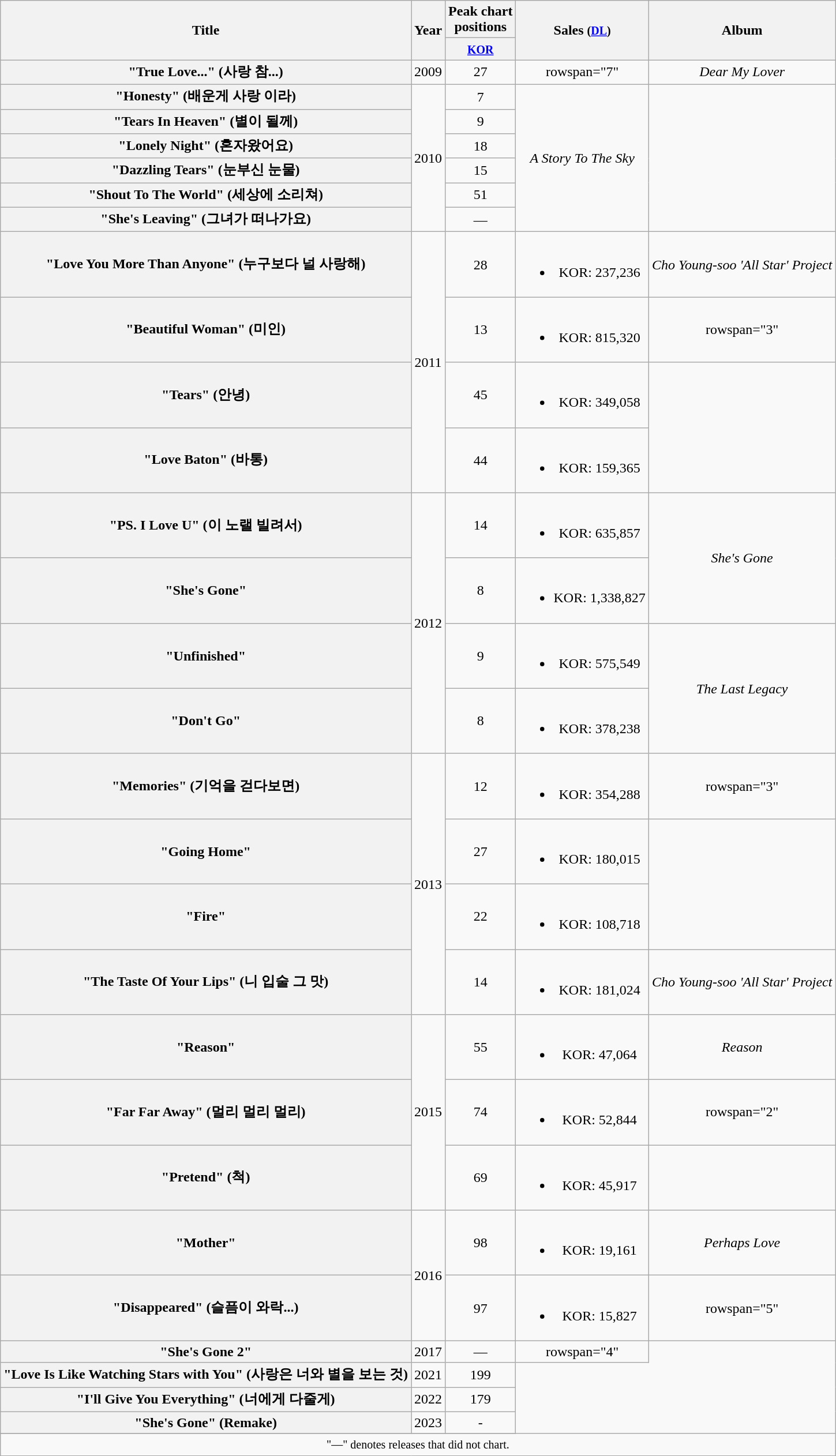<table class="wikitable plainrowheaders" style="text-align:center;">
<tr>
<th scope="col" rowspan="2">Title</th>
<th scope="col" rowspan="2">Year</th>
<th scope="col" colspan="1">Peak chart <br> positions</th>
<th scope="col" rowspan="2">Sales <small>(<a href='#'>DL</a>)</small></th>
<th scope="col" rowspan="2">Album</th>
</tr>
<tr>
<th><small><a href='#'>KOR</a></small><br></th>
</tr>
<tr>
<th scope="row">"True Love..." (사랑 참...)</th>
<td>2009</td>
<td>27</td>
<td>rowspan="7" </td>
<td><em>Dear My Lover</em></td>
</tr>
<tr>
<th scope="row">"Honesty" (배운게 사랑 이라)</th>
<td rowspan="6">2010</td>
<td>7</td>
<td rowspan="6"><em>A Story To The Sky </em></td>
</tr>
<tr>
<th scope="row">"Tears In Heaven" (별이 될께)</th>
<td>9</td>
</tr>
<tr>
<th scope="row">"Lonely Night" (혼자왔어요)</th>
<td>18</td>
</tr>
<tr>
<th scope="row">"Dazzling Tears" (눈부신 눈물)</th>
<td>15</td>
</tr>
<tr>
<th scope="row">"Shout To The World" (세상에 소리쳐)</th>
<td>51</td>
</tr>
<tr>
<th scope="row">"She's Leaving" (그녀가 떠나가요)</th>
<td>—</td>
</tr>
<tr>
<th scope="row">"Love You More Than Anyone" (누구보다 널 사랑해)</th>
<td rowspan="4">2011</td>
<td>28</td>
<td><br><ul><li>KOR: 237,236</li></ul></td>
<td><em>Cho Young-soo 'All Star' Project</em></td>
</tr>
<tr>
<th scope="row">"Beautiful Woman" (미인)</th>
<td>13</td>
<td><br><ul><li>KOR: 815,320</li></ul></td>
<td>rowspan="3" </td>
</tr>
<tr>
<th scope="row">"Tears" (안녕)</th>
<td>45</td>
<td><br><ul><li>KOR: 349,058</li></ul></td>
</tr>
<tr>
<th scope="row">"Love Baton" (바통)</th>
<td>44</td>
<td><br><ul><li>KOR: 159,365</li></ul></td>
</tr>
<tr>
<th scope="row">"PS. I Love U" (이 노랠 빌려서)</th>
<td rowspan="4">2012</td>
<td>14</td>
<td><br><ul><li>KOR: 635,857</li></ul></td>
<td rowspan="2"><em>She's Gone</em></td>
</tr>
<tr>
<th scope="row">"She's Gone"</th>
<td>8</td>
<td><br><ul><li>KOR: 1,338,827</li></ul></td>
</tr>
<tr>
<th scope="row">"Unfinished"</th>
<td>9</td>
<td><br><ul><li>KOR: 575,549</li></ul></td>
<td rowspan="2"><em>The Last Legacy</em></td>
</tr>
<tr>
<th scope="row">"Don't Go"</th>
<td>8</td>
<td><br><ul><li>KOR: 378,238</li></ul></td>
</tr>
<tr>
<th scope="row">"Memories" (기억을 걷다보면)</th>
<td rowspan="4">2013</td>
<td>12</td>
<td><br><ul><li>KOR: 354,288</li></ul></td>
<td>rowspan="3" </td>
</tr>
<tr>
<th scope="row">"Going Home"</th>
<td>27</td>
<td><br><ul><li>KOR: 180,015</li></ul></td>
</tr>
<tr>
<th scope="row">"Fire"</th>
<td>22</td>
<td><br><ul><li>KOR: 108,718</li></ul></td>
</tr>
<tr>
<th scope="row">"The Taste Of Your Lips" (니 입술 그 맛)</th>
<td>14</td>
<td><br><ul><li>KOR: 181,024</li></ul></td>
<td><em>Cho Young-soo 'All Star' Project</em></td>
</tr>
<tr>
<th scope="row">"Reason"</th>
<td rowspan="3">2015</td>
<td>55</td>
<td><br><ul><li>KOR: 47,064</li></ul></td>
<td><em>Reason</em></td>
</tr>
<tr>
<th scope="row">"Far Far Away" (멀리 멀리 멀리)</th>
<td>74</td>
<td><br><ul><li>KOR: 52,844</li></ul></td>
<td>rowspan="2" </td>
</tr>
<tr>
<th scope="row">"Pretend" (척)</th>
<td>69</td>
<td><br><ul><li>KOR: 45,917</li></ul></td>
</tr>
<tr>
<th scope="row">"Mother"</th>
<td rowspan="2">2016</td>
<td>98</td>
<td><br><ul><li>KOR: 19,161</li></ul></td>
<td><em>Perhaps Love</em></td>
</tr>
<tr>
<th scope="row">"Disappeared" (슬픔이 와락...)</th>
<td>97</td>
<td><br><ul><li>KOR: 15,827</li></ul></td>
<td>rowspan="5" </td>
</tr>
<tr>
<th scope="row">"She's Gone 2"</th>
<td>2017</td>
<td>—</td>
<td>rowspan="4" </td>
</tr>
<tr>
<th scope="row">"Love Is Like Watching Stars with You" (사랑은 너와 별을 보는 것)</th>
<td>2021</td>
<td>199</td>
</tr>
<tr>
<th scope="row">"I'll Give You Everything" (너에게 다줄게)<br></th>
<td>2022</td>
<td>179</td>
</tr>
<tr>
<th scope="row">"She's Gone" (Remake)<br></th>
<td>2023</td>
<td>-</td>
</tr>
<tr>
</tr>
<tr>
<td colspan="5" align="center"><small>"—" denotes releases that did not chart.</small></td>
</tr>
</table>
